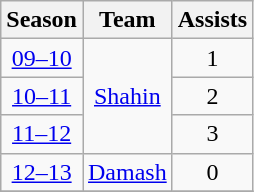<table class="wikitable" style="text-align: center;">
<tr>
<th>Season</th>
<th>Team</th>
<th>Assists</th>
</tr>
<tr>
<td><a href='#'>09–10</a></td>
<td rowspan="3"><a href='#'>Shahin</a></td>
<td>1</td>
</tr>
<tr>
<td><a href='#'>10–11</a></td>
<td>2</td>
</tr>
<tr>
<td><a href='#'>11–12</a></td>
<td>3</td>
</tr>
<tr>
<td><a href='#'>12–13</a></td>
<td><a href='#'>Damash</a></td>
<td>0</td>
</tr>
<tr>
</tr>
</table>
